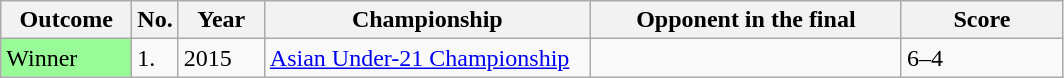<table class="sortable wikitable">
<tr>
<th width="80">Outcome</th>
<th width="20">No.</th>
<th width="50">Year</th>
<th width="210">Championship</th>
<th width="200">Opponent in the final</th>
<th width="100">Score</th>
</tr>
<tr>
<td style="background:#98FB98">Winner</td>
<td>1.</td>
<td>2015</td>
<td><a href='#'>Asian Under-21 Championship</a></td>
<td> </td>
<td>6–4</td>
</tr>
</table>
